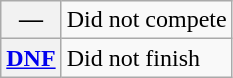<table class="wikitable">
<tr>
<th scope="row">—</th>
<td>Did not compete</td>
</tr>
<tr>
<th scope="row"><a href='#'>DNF</a></th>
<td>Did not finish</td>
</tr>
</table>
